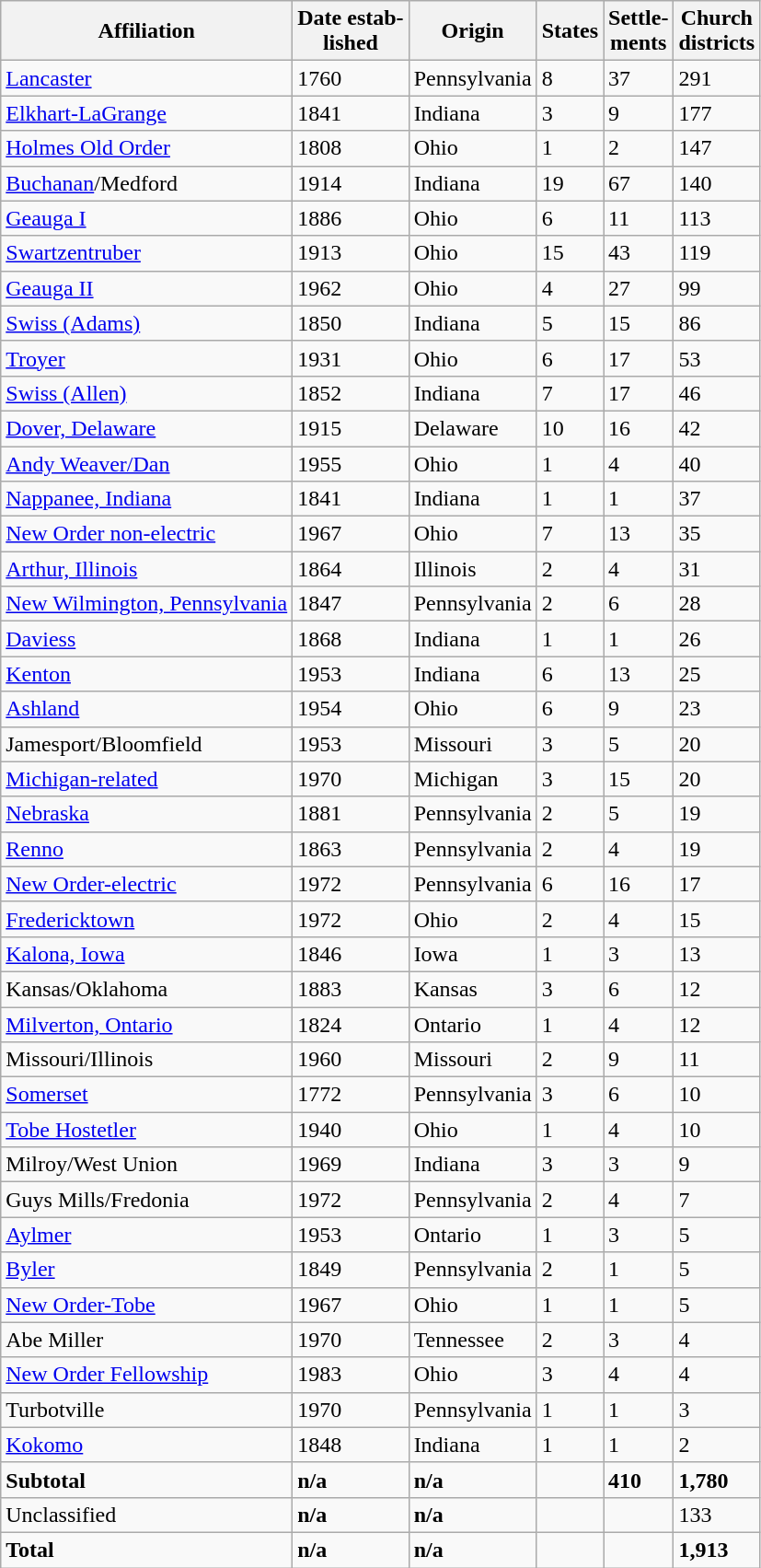<table class="wikitable sortable">
<tr>
<th data-sort-type="text">Affiliation</th>
<th data-sort-type="number">Date estab-<br>lished</th>
<th data-sort-type="text">Origin</th>
<th data-sort-type="number">States</th>
<th data-sort-type="number">Settle-<br>ments</th>
<th data-sort-type="number">Church<br>districts</th>
</tr>
<tr>
<td><a href='#'>Lancaster</a></td>
<td>1760</td>
<td>Pennsylvania</td>
<td>8</td>
<td>37</td>
<td>291</td>
</tr>
<tr>
<td><a href='#'>Elkhart-LaGrange</a></td>
<td>1841</td>
<td>Indiana</td>
<td>3</td>
<td>9</td>
<td>177</td>
</tr>
<tr>
<td><a href='#'>Holmes Old Order</a></td>
<td>1808</td>
<td>Ohio</td>
<td>1</td>
<td>2</td>
<td>147</td>
</tr>
<tr>
<td><a href='#'>Buchanan</a>/Medford</td>
<td>1914</td>
<td>Indiana</td>
<td>19</td>
<td>67</td>
<td>140</td>
</tr>
<tr>
<td><a href='#'>Geauga I</a></td>
<td>1886</td>
<td>Ohio</td>
<td>6</td>
<td>11</td>
<td>113</td>
</tr>
<tr>
<td><a href='#'>Swartzentruber</a></td>
<td>1913</td>
<td>Ohio</td>
<td>15</td>
<td>43</td>
<td>119</td>
</tr>
<tr>
<td><a href='#'>Geauga II</a></td>
<td>1962</td>
<td>Ohio</td>
<td>4</td>
<td>27</td>
<td>99</td>
</tr>
<tr>
<td><a href='#'>Swiss (Adams)</a></td>
<td>1850</td>
<td>Indiana</td>
<td>5</td>
<td>15</td>
<td>86</td>
</tr>
<tr>
<td><a href='#'>Troyer</a></td>
<td>1931</td>
<td>Ohio</td>
<td>6</td>
<td>17</td>
<td>53</td>
</tr>
<tr>
<td><a href='#'>Swiss (Allen)</a></td>
<td>1852</td>
<td>Indiana</td>
<td>7</td>
<td>17</td>
<td>46</td>
</tr>
<tr>
<td><a href='#'>Dover, Delaware</a></td>
<td>1915</td>
<td>Delaware</td>
<td>10</td>
<td>16</td>
<td>42</td>
</tr>
<tr>
<td><a href='#'>Andy Weaver/Dan</a></td>
<td>1955</td>
<td>Ohio</td>
<td>1</td>
<td>4</td>
<td>40</td>
</tr>
<tr>
<td><a href='#'>Nappanee, Indiana</a></td>
<td>1841</td>
<td>Indiana</td>
<td>1</td>
<td>1</td>
<td>37</td>
</tr>
<tr>
<td><a href='#'>New Order non-electric</a></td>
<td>1967</td>
<td>Ohio</td>
<td>7</td>
<td>13</td>
<td>35</td>
</tr>
<tr>
<td><a href='#'>Arthur, Illinois</a></td>
<td>1864</td>
<td>Illinois</td>
<td>2</td>
<td>4</td>
<td>31</td>
</tr>
<tr>
<td><a href='#'>New Wilmington, Pennsylvania</a></td>
<td>1847</td>
<td>Pennsylvania</td>
<td>2</td>
<td>6</td>
<td>28</td>
</tr>
<tr>
<td><a href='#'>Daviess</a></td>
<td>1868</td>
<td>Indiana</td>
<td>1</td>
<td>1</td>
<td>26</td>
</tr>
<tr>
<td><a href='#'>Kenton</a></td>
<td>1953</td>
<td>Indiana</td>
<td>6</td>
<td>13</td>
<td>25</td>
</tr>
<tr>
<td><a href='#'>Ashland</a></td>
<td>1954</td>
<td>Ohio</td>
<td>6</td>
<td>9</td>
<td>23</td>
</tr>
<tr>
<td>Jamesport/Bloomfield</td>
<td>1953</td>
<td>Missouri</td>
<td>3</td>
<td>5</td>
<td>20</td>
</tr>
<tr>
<td><a href='#'>Michigan-related</a></td>
<td>1970</td>
<td>Michigan</td>
<td>3</td>
<td>15</td>
<td>20</td>
</tr>
<tr>
<td><a href='#'>Nebraska</a></td>
<td>1881</td>
<td>Pennsylvania</td>
<td>2</td>
<td>5</td>
<td>19</td>
</tr>
<tr>
<td><a href='#'>Renno</a></td>
<td>1863</td>
<td>Pennsylvania</td>
<td>2</td>
<td>4</td>
<td>19</td>
</tr>
<tr>
<td><a href='#'>New Order-electric</a></td>
<td>1972</td>
<td>Pennsylvania</td>
<td>6</td>
<td>16</td>
<td>17</td>
</tr>
<tr>
<td><a href='#'>Fredericktown</a></td>
<td>1972</td>
<td>Ohio</td>
<td>2</td>
<td>4</td>
<td>15</td>
</tr>
<tr>
<td><a href='#'>Kalona, Iowa</a></td>
<td>1846</td>
<td>Iowa</td>
<td>1</td>
<td>3</td>
<td>13</td>
</tr>
<tr>
<td>Kansas/Oklahoma</td>
<td>1883</td>
<td>Kansas</td>
<td>3</td>
<td>6</td>
<td>12</td>
</tr>
<tr>
<td><a href='#'>Milverton, Ontario</a></td>
<td>1824</td>
<td>Ontario</td>
<td>1</td>
<td>4</td>
<td>12</td>
</tr>
<tr>
<td>Missouri/Illinois</td>
<td>1960</td>
<td>Missouri</td>
<td>2</td>
<td>9</td>
<td>11</td>
</tr>
<tr>
<td><a href='#'>Somerset</a></td>
<td>1772</td>
<td>Pennsylvania</td>
<td>3</td>
<td>6</td>
<td>10</td>
</tr>
<tr>
<td><a href='#'>Tobe Hostetler</a></td>
<td>1940</td>
<td>Ohio</td>
<td>1</td>
<td>4</td>
<td>10</td>
</tr>
<tr>
<td>Milroy/West Union</td>
<td>1969</td>
<td>Indiana</td>
<td>3</td>
<td>3</td>
<td>9</td>
</tr>
<tr>
<td>Guys Mills/Fredonia</td>
<td>1972</td>
<td>Pennsylvania</td>
<td>2</td>
<td>4</td>
<td>7</td>
</tr>
<tr>
<td><a href='#'>Aylmer</a></td>
<td>1953</td>
<td>Ontario</td>
<td>1</td>
<td>3</td>
<td>5</td>
</tr>
<tr>
<td><a href='#'>Byler</a></td>
<td>1849</td>
<td>Pennsylvania</td>
<td>2</td>
<td>1</td>
<td>5</td>
</tr>
<tr>
<td><a href='#'>New Order-Tobe</a></td>
<td>1967</td>
<td>Ohio</td>
<td>1</td>
<td>1</td>
<td>5</td>
</tr>
<tr>
<td>Abe Miller</td>
<td>1970</td>
<td>Tennessee</td>
<td>2</td>
<td>3</td>
<td>4</td>
</tr>
<tr>
<td><a href='#'>New Order Fellowship</a></td>
<td>1983</td>
<td>Ohio</td>
<td>3</td>
<td>4</td>
<td>4</td>
</tr>
<tr>
<td>Turbotville</td>
<td>1970</td>
<td>Pennsylvania</td>
<td>1</td>
<td>1</td>
<td>3</td>
</tr>
<tr>
<td><a href='#'>Kokomo</a></td>
<td>1848</td>
<td>Indiana</td>
<td>1</td>
<td>1</td>
<td>2</td>
</tr>
<tr>
<td><strong>Subtotal</strong></td>
<td><strong>n/a</strong></td>
<td><strong>n/a</strong></td>
<td></td>
<td><strong>410</strong></td>
<td><strong>1,780</strong></td>
</tr>
<tr>
<td>Unclassified</td>
<td><strong>n/a</strong></td>
<td><strong>n/a</strong></td>
<td></td>
<td></td>
<td>133</td>
</tr>
<tr>
<td><strong>Total</strong></td>
<td><strong>n/a</strong></td>
<td><strong>n/a</strong></td>
<td></td>
<td></td>
<td><strong>1,913</strong></td>
</tr>
</table>
